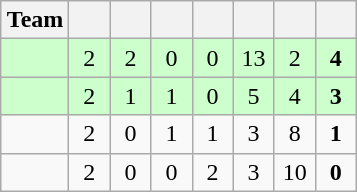<table class="wikitable" align="right" style="text-align:center">
<tr>
<th>Team</th>
<th width=20></th>
<th width=20></th>
<th width=20></th>
<th width=20></th>
<th width=20></th>
<th width=20><br></th>
<th width=20></th>
</tr>
<tr style="background:#ccffcc">
<td align="left"></td>
<td>2</td>
<td>2</td>
<td>0</td>
<td>0</td>
<td>13</td>
<td>2</td>
<td><strong>4</strong></td>
</tr>
<tr style="background:#ccffcc">
<td align="left"></td>
<td>2</td>
<td>1</td>
<td>1</td>
<td>0</td>
<td>5</td>
<td>4</td>
<td><strong>3</strong></td>
</tr>
<tr>
<td align="left"></td>
<td>2</td>
<td>0</td>
<td>1</td>
<td>1</td>
<td>3</td>
<td>8</td>
<td><strong>1</strong></td>
</tr>
<tr>
<td align="left"></td>
<td>2</td>
<td>0</td>
<td>0</td>
<td>2</td>
<td>3</td>
<td>10</td>
<td><strong>0</strong></td>
</tr>
</table>
